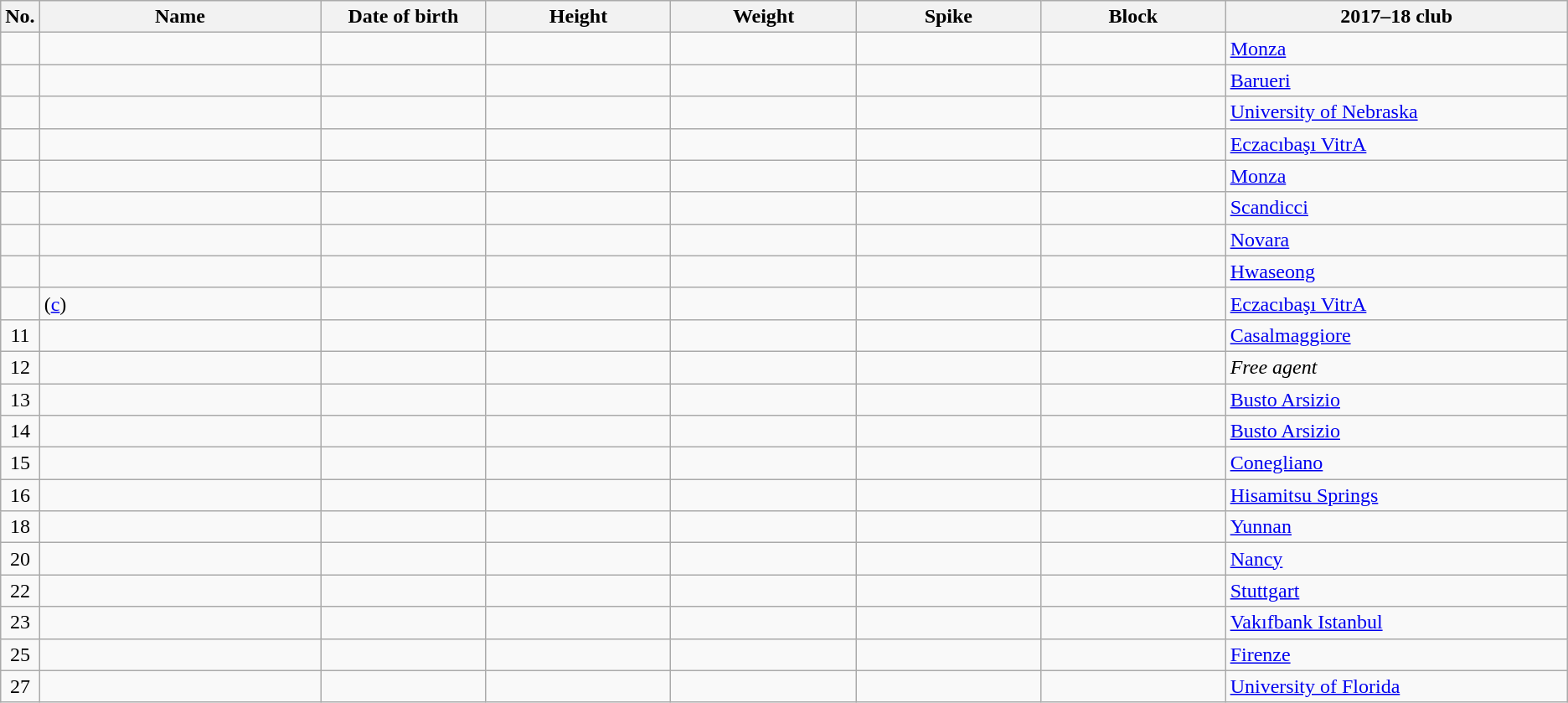<table class="wikitable sortable" style="font-size:100%; text-align:center;">
<tr>
<th>No.</th>
<th style="width:14em">Name</th>
<th style="width:8em">Date of birth</th>
<th style="width:9em">Height</th>
<th style="width:9em">Weight</th>
<th style="width:9em">Spike</th>
<th style="width:9em">Block</th>
<th style="width:17em">2017–18 club</th>
</tr>
<tr>
<td></td>
<td align=left></td>
<td align=right></td>
<td></td>
<td></td>
<td></td>
<td></td>
<td align=left> <a href='#'>Monza</a></td>
</tr>
<tr>
<td></td>
<td align=left></td>
<td align=right></td>
<td></td>
<td></td>
<td></td>
<td></td>
<td align=left> <a href='#'>Barueri</a></td>
</tr>
<tr>
<td></td>
<td align=left></td>
<td align=right></td>
<td></td>
<td></td>
<td></td>
<td></td>
<td align=left> <a href='#'>University of Nebraska</a></td>
</tr>
<tr>
<td></td>
<td align=left></td>
<td align=right></td>
<td></td>
<td></td>
<td></td>
<td></td>
<td align=left> <a href='#'>Eczacıbaşı VitrA</a></td>
</tr>
<tr>
<td></td>
<td align=left></td>
<td align=right></td>
<td></td>
<td></td>
<td></td>
<td></td>
<td align=left> <a href='#'>Monza</a></td>
</tr>
<tr>
<td></td>
<td align=left></td>
<td align=right></td>
<td></td>
<td></td>
<td></td>
<td></td>
<td align=left> <a href='#'>Scandicci</a></td>
</tr>
<tr>
<td></td>
<td align=left></td>
<td align=right></td>
<td></td>
<td></td>
<td></td>
<td></td>
<td align=left> <a href='#'>Novara</a></td>
</tr>
<tr>
<td></td>
<td align=left></td>
<td align=right></td>
<td></td>
<td></td>
<td></td>
<td></td>
<td align=left> <a href='#'>Hwaseong</a></td>
</tr>
<tr>
<td></td>
<td align=left> (<a href='#'>c</a>)</td>
<td align=right></td>
<td></td>
<td></td>
<td></td>
<td></td>
<td align=left> <a href='#'>Eczacıbaşı VitrA</a></td>
</tr>
<tr>
<td>11</td>
<td align=left></td>
<td align=right></td>
<td></td>
<td></td>
<td></td>
<td></td>
<td align=left> <a href='#'>Casalmaggiore</a></td>
</tr>
<tr>
<td>12</td>
<td align=left></td>
<td align=right></td>
<td></td>
<td></td>
<td></td>
<td></td>
<td align=left><em>Free agent</em></td>
</tr>
<tr>
<td>13</td>
<td align=left></td>
<td align=right></td>
<td></td>
<td></td>
<td></td>
<td></td>
<td align=left> <a href='#'>Busto Arsizio</a></td>
</tr>
<tr>
<td>14</td>
<td align=left></td>
<td align=right></td>
<td></td>
<td></td>
<td></td>
<td></td>
<td align=left> <a href='#'>Busto Arsizio</a></td>
</tr>
<tr>
<td>15</td>
<td align=left></td>
<td align=right></td>
<td></td>
<td></td>
<td></td>
<td></td>
<td align=left> <a href='#'>Conegliano</a></td>
</tr>
<tr>
<td>16</td>
<td align=left></td>
<td align=right></td>
<td></td>
<td></td>
<td></td>
<td></td>
<td align=left> <a href='#'>Hisamitsu Springs</a></td>
</tr>
<tr>
<td>18</td>
<td align=left></td>
<td align=right></td>
<td></td>
<td></td>
<td></td>
<td></td>
<td align=left> <a href='#'>Yunnan</a></td>
</tr>
<tr>
<td>20</td>
<td align=left></td>
<td align=right></td>
<td></td>
<td></td>
<td></td>
<td></td>
<td align=left> <a href='#'>Nancy</a></td>
</tr>
<tr>
<td>22</td>
<td align=left></td>
<td align=right></td>
<td></td>
<td></td>
<td></td>
<td></td>
<td align=left> <a href='#'>Stuttgart</a></td>
</tr>
<tr>
<td>23</td>
<td align=left></td>
<td align=right></td>
<td></td>
<td></td>
<td></td>
<td></td>
<td align=left> <a href='#'>Vakıfbank Istanbul</a></td>
</tr>
<tr>
<td>25</td>
<td align=left></td>
<td align=right></td>
<td></td>
<td></td>
<td></td>
<td></td>
<td align=left> <a href='#'>Firenze</a></td>
</tr>
<tr>
<td>27</td>
<td align=left></td>
<td align=right></td>
<td></td>
<td></td>
<td></td>
<td></td>
<td align=left> <a href='#'>University of Florida</a></td>
</tr>
</table>
